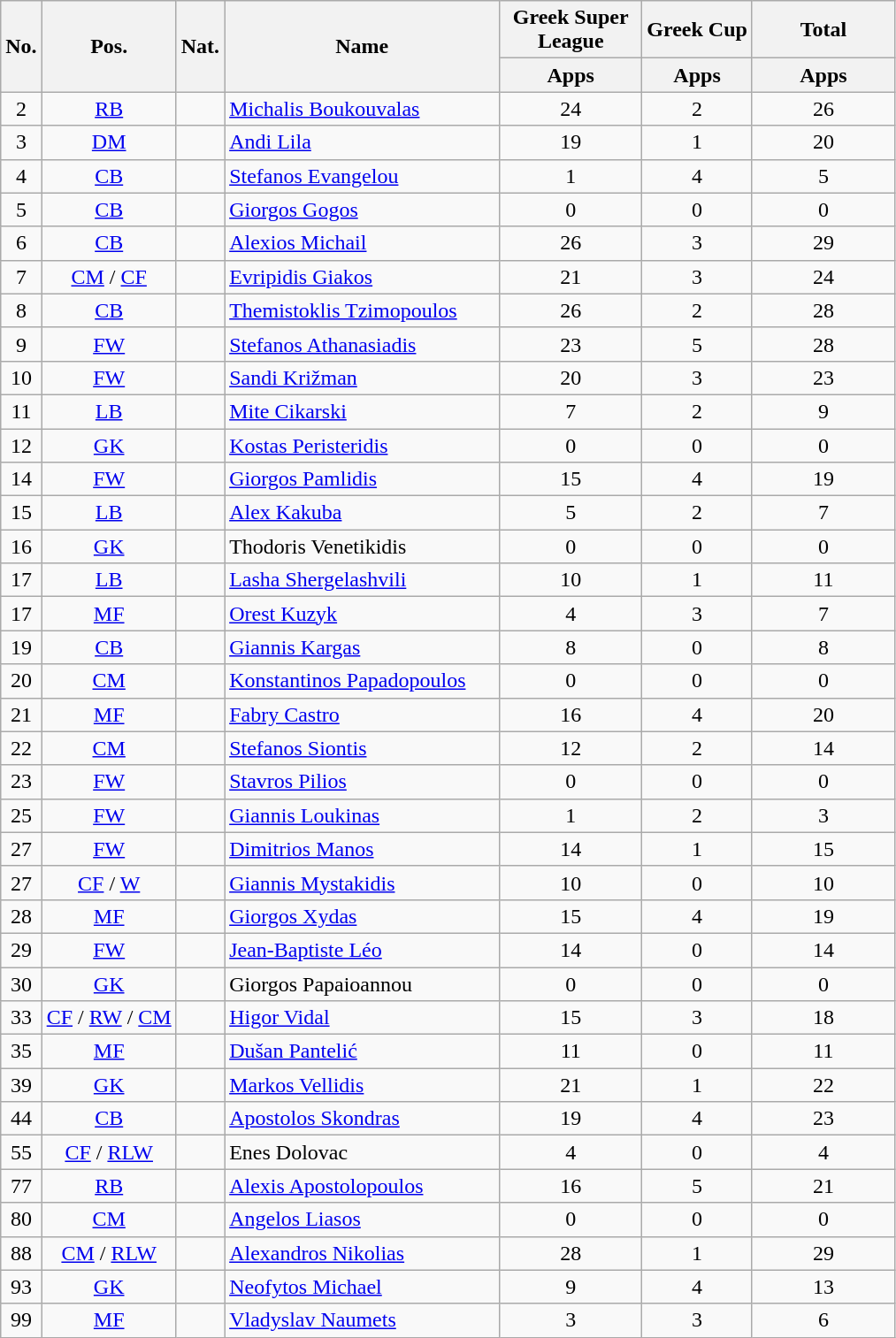<table class="wikitable sortable" style="text-align:center">
<tr>
<th rowspan="2" style="text-align:center;">No.</th>
<th rowspan="2" style="text-align:center;">Pos.</th>
<th rowspan="2" style="text-align:center;">Nat.</th>
<th rowspan="2" style="text-align:center; width:200px;">Name</th>
<th style="text-align:center; width:100px;">Greek Super League</th>
<th>Greek Cup</th>
<th style="text-align:center; width:100px;">Total</th>
</tr>
<tr>
<th style="text-align:center;">Apps</th>
<th>Apps</th>
<th style="text-align:center;">Apps</th>
</tr>
<tr>
<td>2</td>
<td><a href='#'>RB</a></td>
<td></td>
<td align=left><a href='#'>Michalis Boukouvalas</a></td>
<td>24</td>
<td>2</td>
<td>26</td>
</tr>
<tr>
<td>3</td>
<td><a href='#'>DM</a></td>
<td></td>
<td align=left><a href='#'>Andi Lila</a></td>
<td>19</td>
<td>1</td>
<td>20</td>
</tr>
<tr>
<td>4</td>
<td><a href='#'>CB</a></td>
<td></td>
<td align=left><a href='#'>Stefanos Evangelou</a></td>
<td>1</td>
<td>4</td>
<td>5</td>
</tr>
<tr>
<td>5</td>
<td><a href='#'>CB</a></td>
<td></td>
<td align=left><a href='#'>Giorgos Gogos</a></td>
<td>0</td>
<td>0</td>
<td>0</td>
</tr>
<tr>
<td>6</td>
<td><a href='#'>CB</a></td>
<td></td>
<td align=left><a href='#'>Alexios Michail</a></td>
<td>26</td>
<td>3</td>
<td>29</td>
</tr>
<tr>
<td>7</td>
<td><a href='#'>CM</a> / <a href='#'>CF</a></td>
<td></td>
<td align=left><a href='#'>Evripidis Giakos</a></td>
<td>21</td>
<td>3</td>
<td>24</td>
</tr>
<tr>
<td>8</td>
<td><a href='#'>CB</a></td>
<td></td>
<td align=left><a href='#'>Themistoklis Tzimopoulos</a></td>
<td>26</td>
<td>2</td>
<td>28</td>
</tr>
<tr>
<td>9</td>
<td><a href='#'>FW</a></td>
<td></td>
<td align=left><a href='#'>Stefanos Athanasiadis</a></td>
<td>23</td>
<td>5</td>
<td>28</td>
</tr>
<tr>
<td>10</td>
<td><a href='#'>FW</a></td>
<td></td>
<td align=left><a href='#'>Sandi Križman</a></td>
<td>20</td>
<td>3</td>
<td>23</td>
</tr>
<tr>
<td>11</td>
<td><a href='#'>LB</a></td>
<td></td>
<td align=left><a href='#'>Mite Cikarski</a></td>
<td>7</td>
<td>2</td>
<td>9</td>
</tr>
<tr>
<td>12</td>
<td><a href='#'>GK</a></td>
<td></td>
<td align=left><a href='#'>Kostas Peristeridis</a></td>
<td>0</td>
<td>0</td>
<td>0</td>
</tr>
<tr>
<td>14</td>
<td><a href='#'>FW</a></td>
<td></td>
<td align=left><a href='#'>Giorgos Pamlidis</a></td>
<td>15</td>
<td>4</td>
<td>19</td>
</tr>
<tr>
<td>15</td>
<td><a href='#'>LB</a></td>
<td></td>
<td align=left><a href='#'>Alex Kakuba</a></td>
<td>5</td>
<td>2</td>
<td>7</td>
</tr>
<tr>
<td>16</td>
<td><a href='#'>GK</a></td>
<td></td>
<td align=left>Thodoris Venetikidis</td>
<td>0</td>
<td>0</td>
<td>0</td>
</tr>
<tr>
<td>17</td>
<td><a href='#'>LB</a></td>
<td></td>
<td align=left><a href='#'>Lasha Shergelashvili</a></td>
<td>10</td>
<td>1</td>
<td>11</td>
</tr>
<tr>
<td>17</td>
<td><a href='#'>MF</a></td>
<td></td>
<td align=left><a href='#'>Orest Kuzyk</a></td>
<td>4</td>
<td>3</td>
<td>7</td>
</tr>
<tr>
<td>19</td>
<td><a href='#'>CB</a></td>
<td></td>
<td align=left><a href='#'>Giannis Kargas</a></td>
<td>8</td>
<td>0</td>
<td>8</td>
</tr>
<tr>
<td>20</td>
<td><a href='#'>CM</a></td>
<td></td>
<td align=left><a href='#'>Konstantinos Papadopoulos</a></td>
<td>0</td>
<td>0</td>
<td>0</td>
</tr>
<tr>
<td>21</td>
<td><a href='#'>MF</a></td>
<td></td>
<td align=left><a href='#'>Fabry Castro</a></td>
<td>16</td>
<td>4</td>
<td>20</td>
</tr>
<tr>
<td>22</td>
<td><a href='#'>CM</a></td>
<td></td>
<td align=left><a href='#'>Stefanos Siontis</a></td>
<td>12</td>
<td>2</td>
<td>14</td>
</tr>
<tr>
<td>23</td>
<td><a href='#'>FW</a></td>
<td></td>
<td align=left><a href='#'>Stavros Pilios</a></td>
<td>0</td>
<td>0</td>
<td>0</td>
</tr>
<tr>
<td>25</td>
<td><a href='#'>FW</a></td>
<td></td>
<td align=left><a href='#'>Giannis Loukinas</a></td>
<td>1</td>
<td>2</td>
<td>3</td>
</tr>
<tr>
<td>27</td>
<td><a href='#'>FW</a></td>
<td></td>
<td align=left><a href='#'>Dimitrios Manos</a></td>
<td>14</td>
<td>1</td>
<td>15</td>
</tr>
<tr>
<td>27</td>
<td><a href='#'>CF</a> / <a href='#'>W</a></td>
<td></td>
<td align=left><a href='#'>Giannis Mystakidis</a></td>
<td>10</td>
<td>0</td>
<td>10</td>
</tr>
<tr>
<td>28</td>
<td><a href='#'>MF</a></td>
<td></td>
<td align=left><a href='#'>Giorgos Xydas</a></td>
<td>15</td>
<td>4</td>
<td>19</td>
</tr>
<tr>
<td>29</td>
<td><a href='#'>FW</a></td>
<td></td>
<td align=left><a href='#'>Jean-Baptiste Léo</a></td>
<td>14</td>
<td>0</td>
<td>14</td>
</tr>
<tr>
<td>30</td>
<td><a href='#'>GK</a></td>
<td></td>
<td align=left>Giorgos Papaioannou</td>
<td>0</td>
<td>0</td>
<td>0</td>
</tr>
<tr>
<td>33</td>
<td><a href='#'>CF</a> / <a href='#'>RW</a> / <a href='#'>CM</a></td>
<td></td>
<td align=left><a href='#'>Higor Vidal</a></td>
<td>15</td>
<td>3</td>
<td>18</td>
</tr>
<tr>
<td>35</td>
<td><a href='#'>MF</a></td>
<td></td>
<td align=left><a href='#'>Dušan Pantelić</a></td>
<td>11</td>
<td>0</td>
<td>11</td>
</tr>
<tr>
<td>39</td>
<td><a href='#'>GK</a></td>
<td></td>
<td align=left><a href='#'>Markos Vellidis</a></td>
<td>21</td>
<td>1</td>
<td>22</td>
</tr>
<tr>
<td>44</td>
<td><a href='#'>CB</a></td>
<td></td>
<td align=left><a href='#'>Apostolos Skondras</a></td>
<td>19</td>
<td>4</td>
<td>23</td>
</tr>
<tr>
<td>55</td>
<td><a href='#'>CF</a> / <a href='#'>RLW</a></td>
<td></td>
<td align=left>Enes Dolovac</td>
<td>4</td>
<td>0</td>
<td>4</td>
</tr>
<tr>
<td>77</td>
<td><a href='#'>RB</a></td>
<td></td>
<td align=left><a href='#'>Alexis Apostolopoulos</a></td>
<td>16</td>
<td>5</td>
<td>21</td>
</tr>
<tr>
<td>80</td>
<td><a href='#'>CM</a></td>
<td></td>
<td align=left><a href='#'>Angelos Liasos</a></td>
<td>0</td>
<td>0</td>
<td>0</td>
</tr>
<tr>
<td>88</td>
<td><a href='#'>CM</a> / <a href='#'>RLW</a></td>
<td></td>
<td align=left><a href='#'>Alexandros Nikolias</a></td>
<td>28</td>
<td>1</td>
<td>29</td>
</tr>
<tr>
<td>93</td>
<td><a href='#'>GK</a></td>
<td></td>
<td align=left><a href='#'>Neofytos Michael</a></td>
<td>9</td>
<td>4</td>
<td>13</td>
</tr>
<tr>
<td>99</td>
<td><a href='#'>MF</a></td>
<td></td>
<td align=left><a href='#'>Vladyslav Naumets</a></td>
<td>3</td>
<td>3</td>
<td>6</td>
</tr>
</table>
